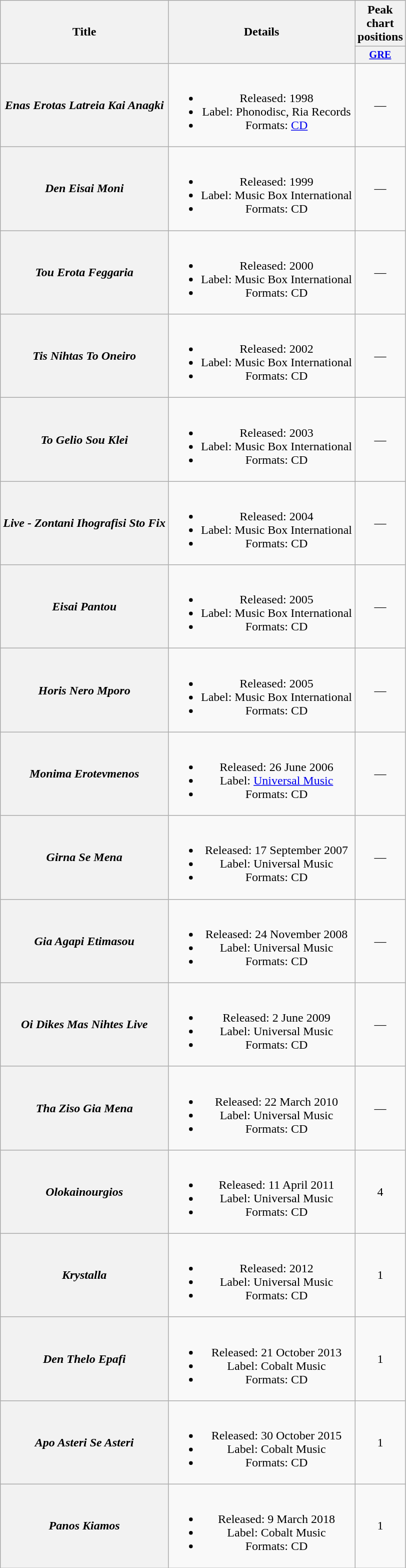<table class="wikitable plainrowheaders" style="text-align:center;">
<tr>
<th scope="col" rowspan="2">Title</th>
<th scope="col" rowspan="2">Details</th>
<th scope="col" colspan="1">Peak chart positions</th>
</tr>
<tr>
<th scope="col" style="width:3em;font-size:85%;"><a href='#'>GRE</a><br></th>
</tr>
<tr>
<th scope="row"><em>Enas Erotas Latreia Kai Anagki</em></th>
<td><br><ul><li>Released: 1998</li><li>Label: Phonodisc, Ria Records</li><li>Formats: <a href='#'>CD</a></li></ul></td>
<td>—</td>
</tr>
<tr>
<th scope="row"><em>Den Eisai Moni</em></th>
<td><br><ul><li>Released: 1999</li><li>Label: Music Box International</li><li>Formats: CD</li></ul></td>
<td>—</td>
</tr>
<tr>
<th scope="row"><em>Tou Erota Feggaria</em></th>
<td><br><ul><li>Released: 2000</li><li>Label: Music Box International</li><li>Formats: CD</li></ul></td>
<td>—</td>
</tr>
<tr>
<th scope="row"><em>Tis Nihtas To Oneiro</em></th>
<td><br><ul><li>Released: 2002</li><li>Label: Music Box International</li><li>Formats: CD</li></ul></td>
<td>—</td>
</tr>
<tr>
<th scope="row"><em>To Gelio Sou Klei</em></th>
<td><br><ul><li>Released: 2003</li><li>Label: Music Box International</li><li>Formats: CD</li></ul></td>
<td>—</td>
</tr>
<tr>
<th scope="row"><em>Live - Zontani Ihografisi Sto Fix</em></th>
<td><br><ul><li>Released: 2004</li><li>Label: Music Box International</li><li>Formats: CD</li></ul></td>
<td>—</td>
</tr>
<tr>
<th scope="row"><em>Eisai Pantou</em></th>
<td><br><ul><li>Released: 2005</li><li>Label: Music Box International</li><li>Formats: CD</li></ul></td>
<td>—</td>
</tr>
<tr>
<th scope="row"><em>Horis Nero Mporo</em></th>
<td><br><ul><li>Released: 2005</li><li>Label: Music Box International</li><li>Formats: CD</li></ul></td>
<td>—</td>
</tr>
<tr>
<th scope="row"><em>Monima Erotevmenos</em></th>
<td><br><ul><li>Released: 26 June 2006</li><li>Label: <a href='#'>Universal Music</a></li><li>Formats: CD</li></ul></td>
<td>—</td>
</tr>
<tr>
<th scope="row"><em>Girna Se Mena</em></th>
<td><br><ul><li>Released: 17 September 2007</li><li>Label: Universal Music</li><li>Formats: CD</li></ul></td>
<td>—</td>
</tr>
<tr>
<th scope="row"><em>Gia Agapi Etimasou</em></th>
<td><br><ul><li>Released: 24 November 2008</li><li>Label: Universal Music</li><li>Formats: CD</li></ul></td>
<td>—</td>
</tr>
<tr>
<th scope="row"><em>Oi Dikes Mas Nihtes Live</em></th>
<td><br><ul><li>Released: 2 June 2009</li><li>Label: Universal Music</li><li>Formats: CD</li></ul></td>
<td>—</td>
</tr>
<tr>
<th scope="row"><em>Tha Ziso Gia Mena</em></th>
<td><br><ul><li>Released: 22 March 2010</li><li>Label: Universal Music</li><li>Formats: CD</li></ul></td>
<td>—</td>
</tr>
<tr>
<th scope="row"><em>Olokainourgios</em></th>
<td><br><ul><li>Released: 11 April 2011</li><li>Label: Universal Music</li><li>Formats: CD</li></ul></td>
<td>4</td>
</tr>
<tr>
<th scope="row"><em>Krystalla</em></th>
<td><br><ul><li>Released: 2012</li><li>Label: Universal Music</li><li>Formats: CD</li></ul></td>
<td>1</td>
</tr>
<tr>
<th scope="row"><em>Den Thelo Epafi</em></th>
<td><br><ul><li>Released: 21 October 2013</li><li>Label: Cobalt Music</li><li>Formats: CD</li></ul></td>
<td>1</td>
</tr>
<tr>
<th scope="row"><em>Apo Asteri Se Asteri</em></th>
<td><br><ul><li>Released: 30 October 2015</li><li>Label: Cobalt Music</li><li>Formats: CD</li></ul></td>
<td>1</td>
</tr>
<tr>
<th scope="row"><em>Panos Kiamos</em></th>
<td><br><ul><li>Released: 9 March 2018</li><li>Label: Cobalt Music</li><li>Formats: CD</li></ul></td>
<td>1</td>
</tr>
</table>
